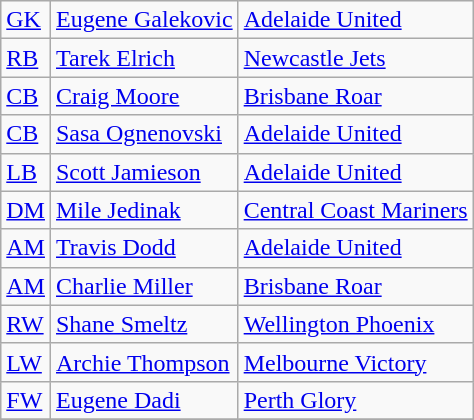<table class="wikitable">
<tr>
<td><a href='#'>GK</a></td>
<td> <a href='#'>Eugene Galekovic</a></td>
<td><a href='#'>Adelaide United</a></td>
</tr>
<tr>
<td><a href='#'>RB</a></td>
<td> <a href='#'>Tarek Elrich</a></td>
<td><a href='#'>Newcastle Jets</a></td>
</tr>
<tr>
<td><a href='#'>CB</a></td>
<td> <a href='#'>Craig Moore</a></td>
<td><a href='#'>Brisbane Roar</a></td>
</tr>
<tr>
<td><a href='#'>CB</a></td>
<td> <a href='#'>Sasa Ognenovski</a></td>
<td><a href='#'>Adelaide United</a></td>
</tr>
<tr>
<td><a href='#'>LB</a></td>
<td> <a href='#'>Scott Jamieson</a></td>
<td><a href='#'>Adelaide United</a></td>
</tr>
<tr>
<td><a href='#'>DM</a></td>
<td> <a href='#'>Mile Jedinak</a></td>
<td><a href='#'>Central Coast Mariners</a></td>
</tr>
<tr>
<td><a href='#'>AM</a></td>
<td> <a href='#'>Travis Dodd</a></td>
<td><a href='#'>Adelaide United</a></td>
</tr>
<tr>
<td><a href='#'>AM</a></td>
<td> <a href='#'>Charlie Miller</a></td>
<td><a href='#'>Brisbane Roar</a></td>
</tr>
<tr>
<td><a href='#'>RW</a></td>
<td> <a href='#'>Shane Smeltz</a></td>
<td><a href='#'>Wellington Phoenix</a></td>
</tr>
<tr>
<td><a href='#'>LW</a></td>
<td> <a href='#'>Archie Thompson</a></td>
<td><a href='#'>Melbourne Victory</a></td>
</tr>
<tr>
<td><a href='#'>FW</a></td>
<td> <a href='#'>Eugene Dadi</a></td>
<td><a href='#'>Perth Glory</a></td>
</tr>
<tr>
</tr>
</table>
